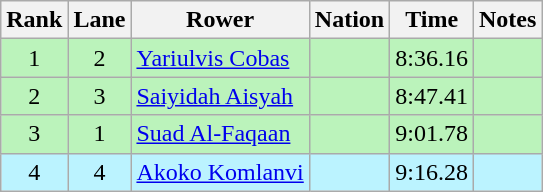<table class="wikitable sortable" style="text-align:center">
<tr>
<th>Rank</th>
<th>Lane</th>
<th>Rower</th>
<th>Nation</th>
<th>Time</th>
<th>Notes</th>
</tr>
<tr bgcolor="bbf3bb">
<td>1</td>
<td>2</td>
<td align=left><a href='#'>Yariulvis Cobas</a></td>
<td align=left></td>
<td>8:36.16</td>
<td></td>
</tr>
<tr bgcolor="bbf3bb">
<td>2</td>
<td>3</td>
<td align=left><a href='#'>Saiyidah Aisyah</a></td>
<td align=left></td>
<td>8:47.41</td>
<td></td>
</tr>
<tr bgcolor="bbf3bb">
<td>3</td>
<td>1</td>
<td align=left><a href='#'>Suad Al-Faqaan</a></td>
<td align=left></td>
<td>9:01.78</td>
<td></td>
</tr>
<tr bgcolor="bbf3ff">
<td>4</td>
<td>4</td>
<td align=left><a href='#'>Akoko Komlanvi</a></td>
<td align=left></td>
<td>9:16.28</td>
<td></td>
</tr>
</table>
